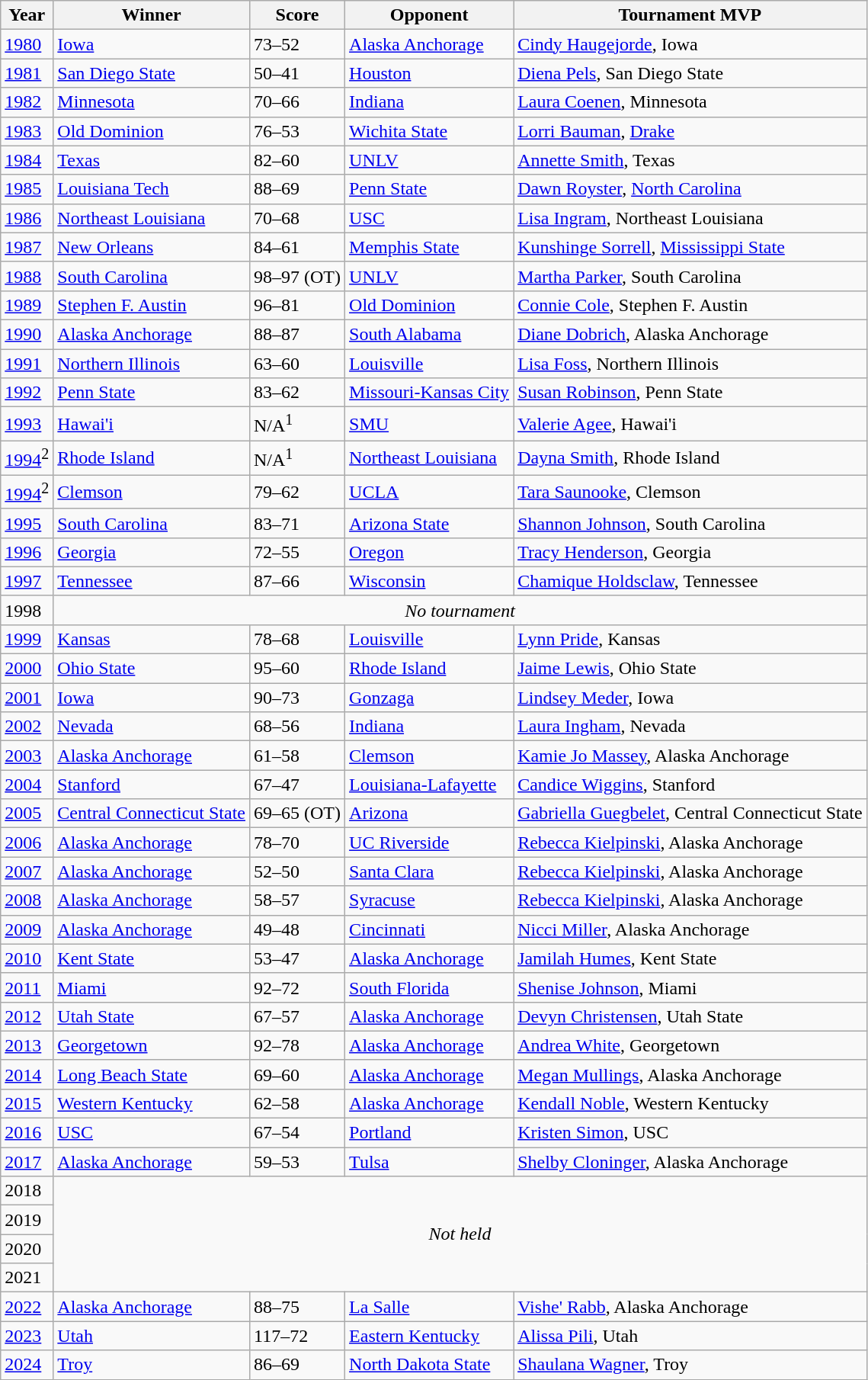<table class="wikitable">
<tr>
<th>Year</th>
<th>Winner</th>
<th>Score</th>
<th>Opponent</th>
<th>Tournament MVP</th>
</tr>
<tr>
<td><a href='#'>1980</a></td>
<td><a href='#'>Iowa</a></td>
<td>73–52</td>
<td><a href='#'>Alaska Anchorage</a></td>
<td><a href='#'>Cindy Haugejorde</a>, Iowa</td>
</tr>
<tr>
<td><a href='#'>1981</a></td>
<td><a href='#'>San Diego State</a></td>
<td>50–41</td>
<td><a href='#'>Houston</a></td>
<td><a href='#'>Diena Pels</a>, San Diego State</td>
</tr>
<tr>
<td><a href='#'>1982</a></td>
<td><a href='#'>Minnesota</a></td>
<td>70–66</td>
<td><a href='#'>Indiana</a></td>
<td><a href='#'>Laura Coenen</a>, Minnesota</td>
</tr>
<tr>
<td><a href='#'>1983</a></td>
<td><a href='#'>Old Dominion</a></td>
<td>76–53</td>
<td><a href='#'>Wichita State</a></td>
<td><a href='#'>Lorri Bauman</a>, <a href='#'>Drake</a></td>
</tr>
<tr>
<td><a href='#'>1984</a></td>
<td><a href='#'>Texas</a></td>
<td>82–60</td>
<td><a href='#'>UNLV</a></td>
<td><a href='#'>Annette Smith</a>, Texas</td>
</tr>
<tr>
<td><a href='#'>1985</a></td>
<td><a href='#'>Louisiana Tech</a></td>
<td>88–69</td>
<td><a href='#'>Penn State</a></td>
<td><a href='#'>Dawn Royster</a>, <a href='#'>North Carolina</a></td>
</tr>
<tr>
<td><a href='#'>1986</a></td>
<td><a href='#'>Northeast Louisiana</a></td>
<td>70–68</td>
<td><a href='#'>USC</a></td>
<td><a href='#'>Lisa Ingram</a>, Northeast Louisiana</td>
</tr>
<tr>
<td><a href='#'>1987</a></td>
<td><a href='#'>New Orleans</a></td>
<td>84–61</td>
<td><a href='#'>Memphis State</a></td>
<td><a href='#'>Kunshinge Sorrell</a>, <a href='#'>Mississippi State</a></td>
</tr>
<tr>
<td><a href='#'>1988</a></td>
<td><a href='#'>South Carolina</a></td>
<td>98–97 (OT)</td>
<td><a href='#'>UNLV</a></td>
<td><a href='#'>Martha Parker</a>, South Carolina</td>
</tr>
<tr>
<td><a href='#'>1989</a></td>
<td><a href='#'>Stephen F. Austin</a></td>
<td>96–81</td>
<td><a href='#'>Old Dominion</a></td>
<td><a href='#'>Connie Cole</a>, Stephen F. Austin</td>
</tr>
<tr>
<td><a href='#'>1990</a></td>
<td><a href='#'>Alaska Anchorage</a></td>
<td>88–87</td>
<td><a href='#'>South Alabama</a></td>
<td><a href='#'>Diane Dobrich</a>, Alaska Anchorage</td>
</tr>
<tr>
<td><a href='#'>1991</a></td>
<td><a href='#'>Northern Illinois</a></td>
<td>63–60</td>
<td><a href='#'>Louisville</a></td>
<td><a href='#'>Lisa Foss</a>, Northern Illinois</td>
</tr>
<tr>
<td><a href='#'>1992</a></td>
<td><a href='#'>Penn State</a></td>
<td>83–62</td>
<td><a href='#'>Missouri-Kansas City</a></td>
<td><a href='#'>Susan Robinson</a>, Penn State</td>
</tr>
<tr>
<td><a href='#'>1993</a></td>
<td><a href='#'>Hawai'i</a></td>
<td>N/A<sup>1</sup></td>
<td><a href='#'>SMU</a></td>
<td><a href='#'>Valerie Agee</a>, Hawai'i</td>
</tr>
<tr>
<td><a href='#'>1994</a><sup>2</sup></td>
<td><a href='#'>Rhode Island</a></td>
<td>N/A<sup>1</sup></td>
<td><a href='#'>Northeast Louisiana</a></td>
<td><a href='#'>Dayna Smith</a>, Rhode Island</td>
</tr>
<tr>
<td><a href='#'>1994</a><sup>2</sup></td>
<td><a href='#'>Clemson</a></td>
<td>79–62</td>
<td><a href='#'>UCLA</a></td>
<td><a href='#'>Tara Saunooke</a>, Clemson</td>
</tr>
<tr>
<td><a href='#'>1995</a></td>
<td><a href='#'>South Carolina</a></td>
<td>83–71</td>
<td><a href='#'>Arizona State</a></td>
<td><a href='#'>Shannon Johnson</a>, South Carolina</td>
</tr>
<tr>
<td><a href='#'>1996</a></td>
<td><a href='#'>Georgia</a></td>
<td>72–55</td>
<td><a href='#'>Oregon</a></td>
<td><a href='#'>Tracy Henderson</a>, Georgia</td>
</tr>
<tr>
<td><a href='#'>1997</a></td>
<td><a href='#'>Tennessee</a></td>
<td>87–66</td>
<td><a href='#'>Wisconsin</a></td>
<td><a href='#'>Chamique Holdsclaw</a>, Tennessee</td>
</tr>
<tr>
<td>1998</td>
<td colspan="4" align="center"><em>No tournament</em></td>
</tr>
<tr>
<td><a href='#'>1999</a></td>
<td><a href='#'>Kansas</a></td>
<td>78–68</td>
<td><a href='#'>Louisville</a></td>
<td><a href='#'>Lynn Pride</a>, Kansas</td>
</tr>
<tr>
<td><a href='#'>2000</a></td>
<td><a href='#'>Ohio State</a></td>
<td>95–60</td>
<td><a href='#'>Rhode Island</a></td>
<td><a href='#'>Jaime Lewis</a>, Ohio State</td>
</tr>
<tr>
<td><a href='#'>2001</a></td>
<td><a href='#'>Iowa</a></td>
<td>90–73</td>
<td><a href='#'>Gonzaga</a></td>
<td><a href='#'>Lindsey Meder</a>, Iowa</td>
</tr>
<tr>
<td><a href='#'>2002</a></td>
<td><a href='#'>Nevada</a></td>
<td>68–56</td>
<td><a href='#'>Indiana</a></td>
<td><a href='#'>Laura Ingham</a>, Nevada</td>
</tr>
<tr>
<td><a href='#'>2003</a></td>
<td><a href='#'>Alaska Anchorage</a></td>
<td>61–58</td>
<td><a href='#'>Clemson</a></td>
<td><a href='#'>Kamie Jo Massey</a>, Alaska Anchorage</td>
</tr>
<tr>
<td><a href='#'>2004</a></td>
<td><a href='#'>Stanford</a></td>
<td>67–47</td>
<td><a href='#'>Louisiana-Lafayette</a></td>
<td><a href='#'>Candice Wiggins</a>, Stanford</td>
</tr>
<tr>
<td><a href='#'>2005</a></td>
<td><a href='#'>Central Connecticut State</a></td>
<td>69–65 (OT)</td>
<td><a href='#'>Arizona</a></td>
<td><a href='#'>Gabriella Guegbelet</a>, Central Connecticut State</td>
</tr>
<tr>
<td><a href='#'>2006</a></td>
<td><a href='#'>Alaska Anchorage</a></td>
<td>78–70</td>
<td><a href='#'>UC Riverside</a></td>
<td><a href='#'>Rebecca Kielpinski</a>, Alaska Anchorage</td>
</tr>
<tr>
<td><a href='#'>2007</a></td>
<td><a href='#'>Alaska Anchorage</a></td>
<td>52–50</td>
<td><a href='#'>Santa Clara</a></td>
<td><a href='#'>Rebecca Kielpinski</a>, Alaska Anchorage</td>
</tr>
<tr>
<td><a href='#'>2008</a></td>
<td><a href='#'>Alaska Anchorage</a></td>
<td>58–57</td>
<td><a href='#'>Syracuse</a></td>
<td><a href='#'>Rebecca Kielpinski</a>, Alaska Anchorage</td>
</tr>
<tr>
<td><a href='#'>2009</a></td>
<td><a href='#'>Alaska Anchorage</a></td>
<td>49–48</td>
<td><a href='#'>Cincinnati</a></td>
<td><a href='#'>Nicci Miller</a>, Alaska Anchorage</td>
</tr>
<tr>
<td><a href='#'>2010</a></td>
<td><a href='#'>Kent State</a></td>
<td>53–47</td>
<td><a href='#'>Alaska Anchorage</a></td>
<td><a href='#'>Jamilah Humes</a>, Kent State</td>
</tr>
<tr>
<td><a href='#'>2011</a></td>
<td><a href='#'>Miami</a></td>
<td>92–72</td>
<td><a href='#'>South Florida</a></td>
<td><a href='#'>Shenise Johnson</a>, Miami</td>
</tr>
<tr>
<td><a href='#'>2012</a></td>
<td><a href='#'>Utah State</a></td>
<td>67–57</td>
<td><a href='#'>Alaska Anchorage</a></td>
<td><a href='#'>Devyn Christensen</a>, Utah State</td>
</tr>
<tr>
<td><a href='#'>2013</a></td>
<td><a href='#'>Georgetown</a></td>
<td>92–78</td>
<td><a href='#'>Alaska Anchorage</a></td>
<td><a href='#'>Andrea White</a>, Georgetown</td>
</tr>
<tr>
<td><a href='#'>2014</a></td>
<td><a href='#'>Long Beach State</a></td>
<td>69–60</td>
<td><a href='#'>Alaska Anchorage</a></td>
<td><a href='#'>Megan Mullings</a>, Alaska Anchorage</td>
</tr>
<tr>
<td><a href='#'>2015</a></td>
<td><a href='#'>Western Kentucky</a></td>
<td>62–58</td>
<td><a href='#'>Alaska Anchorage</a></td>
<td><a href='#'>Kendall Noble</a>, Western Kentucky</td>
</tr>
<tr>
<td><a href='#'>2016</a></td>
<td><a href='#'>USC</a></td>
<td>67–54</td>
<td><a href='#'>Portland</a></td>
<td><a href='#'>Kristen Simon</a>, USC</td>
</tr>
<tr>
<td><a href='#'>2017</a></td>
<td><a href='#'>Alaska Anchorage</a></td>
<td>59–53</td>
<td><a href='#'>Tulsa</a></td>
<td><a href='#'>Shelby Cloninger</a>, Alaska Anchorage</td>
</tr>
<tr>
<td>2018</td>
<td colspan="4" rowspan="4" align="center"><em>Not held</em></td>
</tr>
<tr>
<td>2019</td>
</tr>
<tr>
<td>2020</td>
</tr>
<tr>
<td>2021</td>
</tr>
<tr>
<td><a href='#'>2022</a></td>
<td><a href='#'>Alaska Anchorage</a></td>
<td>88–75</td>
<td><a href='#'>La Salle</a></td>
<td><a href='#'>Vishe' Rabb</a>, Alaska Anchorage</td>
</tr>
<tr>
<td><a href='#'>2023</a></td>
<td><a href='#'>Utah</a></td>
<td>117–72</td>
<td><a href='#'>Eastern Kentucky</a></td>
<td><a href='#'>Alissa Pili</a>, Utah</td>
</tr>
<tr>
<td><a href='#'>2024</a></td>
<td><a href='#'>Troy</a></td>
<td>86–69</td>
<td><a href='#'>North Dakota State</a></td>
<td><a href='#'>Shaulana Wagner</a>, Troy</td>
</tr>
</table>
